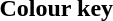<table class="toccolours">
<tr>
<th>Colour key<br></th>
</tr>
<tr>
<td><br>



</td>
</tr>
</table>
